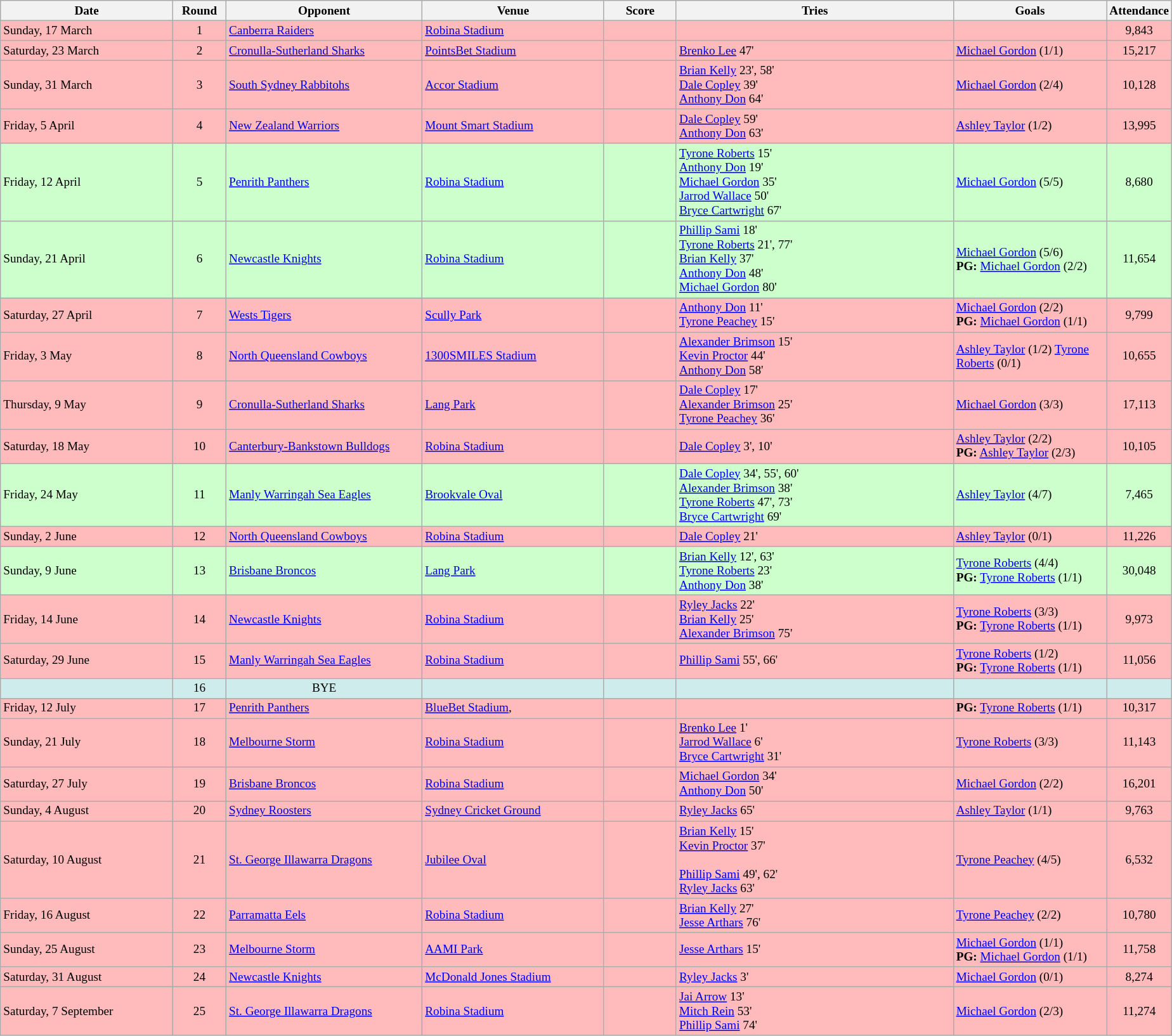<table class="wikitable" style="font-size:80%;">
<tr>
<th width="175">Date</th>
<th width="50">Round</th>
<th width="200">Opponent</th>
<th width="185">Venue</th>
<th width="70">Score</th>
<th width="285">Tries</th>
<th width="155">Goals</th>
<th width="60">Attendance</th>
</tr>
<tr bgcolor=#FFBBBB>
<td>Sunday, 17 March</td>
<td style="text-align:center;">1</td>
<td> <a href='#'>Canberra Raiders</a></td>
<td><a href='#'>Robina Stadium</a></td>
<td style="text-align:center;"></td>
<td></td>
<td></td>
<td align=center>9,843</td>
</tr>
<tr bgcolor=#FFBBBB>
<td>Saturday, 23 March</td>
<td style="text-align:center;">2</td>
<td> <a href='#'>Cronulla-Sutherland Sharks</a></td>
<td><a href='#'>PointsBet Stadium</a></td>
<td style="text-align:center;"></td>
<td><a href='#'>Brenko Lee</a> 47'</td>
<td><a href='#'>Michael Gordon</a> (1/1)</td>
<td align=center>15,217</td>
</tr>
<tr bgcolor=#FFBBBB>
<td>Sunday, 31 March</td>
<td style="text-align:center;">3</td>
<td> <a href='#'>South Sydney Rabbitohs</a></td>
<td><a href='#'>Accor Stadium</a></td>
<td style="text-align:center;"></td>
<td><a href='#'>Brian Kelly</a> 23', 58' <br> <a href='#'>Dale Copley</a> 39' <br> <a href='#'>Anthony Don</a> 64'</td>
<td><a href='#'>Michael Gordon</a> (2/4)</td>
<td align=center>10,128</td>
</tr>
<tr bgcolor=#FFBBBB>
<td>Friday, 5 April</td>
<td style="text-align:center;">4</td>
<td> <a href='#'>New Zealand Warriors</a></td>
<td><a href='#'>Mount Smart Stadium</a></td>
<td style="text-align:center;"></td>
<td><a href='#'>Dale Copley</a> 59' <br> <a href='#'>Anthony Don</a> 63'</td>
<td><a href='#'>Ashley Taylor</a> (1/2)</td>
<td align=center>13,995</td>
</tr>
<tr bgcolor=#CCFFCC>
<td>Friday, 12 April</td>
<td style="text-align:center;">5</td>
<td> <a href='#'>Penrith Panthers</a></td>
<td><a href='#'>Robina Stadium</a></td>
<td style="text-align:center;"></td>
<td><a href='#'>Tyrone Roberts</a> 15' <br> <a href='#'>Anthony Don</a> 19' <br> <a href='#'>Michael Gordon</a> 35' <br> <a href='#'>Jarrod Wallace</a> 50' <br> <a href='#'>Bryce Cartwright</a> 67'</td>
<td><a href='#'>Michael Gordon</a> (5/5)</td>
<td align=center>8,680</td>
</tr>
<tr bgcolor=#CCFFCC>
<td>Sunday, 21 April</td>
<td style="text-align:center;">6</td>
<td> <a href='#'>Newcastle Knights</a></td>
<td><a href='#'>Robina Stadium</a></td>
<td style="text-align:center;"></td>
<td><a href='#'>Phillip Sami</a> 18' <br> <a href='#'>Tyrone Roberts</a> 21', 77' <br> <a href='#'>Brian Kelly</a> 37' <br> <a href='#'>Anthony Don</a> 48' <br> <a href='#'>Michael Gordon</a> 80'</td>
<td><a href='#'>Michael Gordon</a> (5/6) <br><strong>PG:</strong> <a href='#'>Michael Gordon</a> (2/2)</td>
<td align=center>11,654</td>
</tr>
<tr bgcolor=#FFBBBB>
<td>Saturday, 27 April</td>
<td style="text-align:center;">7</td>
<td> <a href='#'>Wests Tigers</a></td>
<td><a href='#'>Scully Park</a></td>
<td style="text-align:center;"></td>
<td><a href='#'>Anthony Don</a> 11' <br> <a href='#'>Tyrone Peachey</a> 15'</td>
<td><a href='#'>Michael Gordon</a> (2/2) <br><strong>PG:</strong> <a href='#'>Michael Gordon</a> (1/1)</td>
<td align=center>9,799</td>
</tr>
<tr bgcolor=#FFBBBB>
<td>Friday, 3 May</td>
<td style="text-align:center;">8</td>
<td> <a href='#'>North Queensland Cowboys</a></td>
<td><a href='#'>1300SMILES Stadium</a></td>
<td style="text-align:center;"></td>
<td><a href='#'>Alexander Brimson</a> 15' <br> <a href='#'>Kevin Proctor</a> 44' <br> <a href='#'>Anthony Don</a> 58'</td>
<td><a href='#'>Ashley Taylor</a> (1/2) <a href='#'>Tyrone Roberts</a> (0/1)</td>
<td align=center>10,655</td>
</tr>
<tr bgcolor=#FFBBBB>
<td>Thursday, 9 May</td>
<td style="text-align:center;">9</td>
<td> <a href='#'>Cronulla-Sutherland Sharks</a></td>
<td><a href='#'>Lang Park</a></td>
<td style="text-align:center;"></td>
<td><a href='#'>Dale Copley</a> 17' <br> <a href='#'>Alexander Brimson</a> 25' <br> <a href='#'>Tyrone Peachey</a> 36'</td>
<td><a href='#'>Michael Gordon</a> (3/3)</td>
<td align=center>17,113</td>
</tr>
<tr bgcolor=#FFBBBB>
<td>Saturday, 18 May</td>
<td style="text-align:center;">10</td>
<td> <a href='#'>Canterbury-Bankstown Bulldogs</a></td>
<td><a href='#'>Robina Stadium</a></td>
<td style="text-align:center;"></td>
<td><a href='#'>Dale Copley</a> 3', 10'</td>
<td><a href='#'>Ashley Taylor</a> (2/2) <br><strong>PG:</strong> <a href='#'>Ashley Taylor</a> (2/3)</td>
<td align=center>10,105</td>
</tr>
<tr bgcolor=#CCFFCC>
<td>Friday, 24 May</td>
<td style="text-align:center;">11</td>
<td> <a href='#'>Manly Warringah Sea Eagles</a></td>
<td><a href='#'>Brookvale Oval</a></td>
<td style="text-align:center;"></td>
<td><a href='#'>Dale Copley</a> 34', 55', 60' <br> <a href='#'>Alexander Brimson</a> 38' <br> <a href='#'>Tyrone Roberts</a> 47', 73' <br> <a href='#'>Bryce Cartwright</a> 69'</td>
<td><a href='#'>Ashley Taylor</a> (4/7)</td>
<td align=center>7,465</td>
</tr>
<tr bgcolor=#FFBBBB>
<td>Sunday, 2 June</td>
<td style="text-align:center;">12</td>
<td> <a href='#'>North Queensland Cowboys</a></td>
<td><a href='#'>Robina Stadium</a></td>
<td style="text-align:center;"></td>
<td><a href='#'>Dale Copley</a> 21'</td>
<td><a href='#'>Ashley Taylor</a> (0/1)</td>
<td align=center>11,226</td>
</tr>
<tr bgcolor=#CCFFCC>
<td>Sunday, 9 June</td>
<td style="text-align:center;">13</td>
<td> <a href='#'>Brisbane Broncos</a></td>
<td><a href='#'>Lang Park</a></td>
<td style="text-align:center;"></td>
<td><a href='#'>Brian Kelly</a> 12', 63' <br> <a href='#'>Tyrone Roberts</a> 23' <br> <a href='#'>Anthony Don</a> 38'</td>
<td><a href='#'>Tyrone Roberts</a> (4/4) <br><strong>PG:</strong> <a href='#'>Tyrone Roberts</a> (1/1)</td>
<td align=center>30,048</td>
</tr>
<tr bgcolor=#FFBBBB>
<td>Friday, 14 June</td>
<td style="text-align:center;">14</td>
<td> <a href='#'>Newcastle Knights</a></td>
<td><a href='#'>Robina Stadium</a></td>
<td style="text-align:center;"></td>
<td><a href='#'>Ryley Jacks</a> 22' <br> <a href='#'>Brian Kelly</a> 25' <br> <a href='#'>Alexander Brimson</a> 75'</td>
<td><a href='#'>Tyrone Roberts</a> (3/3) <br> <strong>PG:</strong> <a href='#'>Tyrone Roberts</a> (1/1)</td>
<td align=center>9,973</td>
</tr>
<tr bgcolor=#FFBBBB>
<td>Saturday, 29 June</td>
<td style="text-align:center;">15</td>
<td> <a href='#'>Manly Warringah Sea Eagles</a></td>
<td><a href='#'>Robina Stadium</a></td>
<td style="text-align:center;"></td>
<td><a href='#'>Phillip Sami</a> 55', 66'</td>
<td><a href='#'>Tyrone Roberts</a> (1/2) <br> <strong>PG:</strong> <a href='#'>Tyrone Roberts</a> (1/1)</td>
<td align=center>11,056</td>
</tr>
<tr bgcolor= #CFECEC>
<td></td>
<td style="text-align:center;">16</td>
<td style="text-align:center;">BYE</td>
<td></td>
<td></td>
<td></td>
<td></td>
<td></td>
</tr>
<tr bgcolor=#FFBBBB>
<td>Friday, 12 July</td>
<td style="text-align:center;">17</td>
<td> <a href='#'>Penrith Panthers</a></td>
<td><a href='#'>BlueBet Stadium</a>,</td>
<td style="text-align:center;"></td>
<td></td>
<td><strong>PG:</strong> <a href='#'>Tyrone Roberts</a> (1/1)</td>
<td align=center>10,317</td>
</tr>
<tr bgcolor=#FFBBBB>
<td>Sunday, 21 July</td>
<td style="text-align:center;">18</td>
<td> <a href='#'>Melbourne Storm</a></td>
<td><a href='#'>Robina Stadium</a></td>
<td style="text-align:center;"></td>
<td><a href='#'>Brenko Lee</a> 1' <br> <a href='#'>Jarrod Wallace</a> 6' <br> <a href='#'>Bryce Cartwright</a> 31'</td>
<td><a href='#'>Tyrone Roberts</a> (3/3)</td>
<td align=center>11,143</td>
</tr>
<tr bgcolor=#FFBBBB>
<td>Saturday, 27 July</td>
<td style="text-align:center;">19</td>
<td> <a href='#'>Brisbane Broncos</a></td>
<td><a href='#'>Robina Stadium</a></td>
<td style="text-align:center;"></td>
<td><a href='#'>Michael Gordon</a> 34' <br> <a href='#'>Anthony Don</a> 50'</td>
<td><a href='#'>Michael Gordon</a> (2/2)</td>
<td align=center>16,201</td>
</tr>
<tr bgcolor=#FFBBBB>
<td>Sunday, 4 August</td>
<td style="text-align:center;">20</td>
<td> <a href='#'>Sydney Roosters</a></td>
<td><a href='#'>Sydney Cricket Ground</a></td>
<td style="text-align:center;"></td>
<td><a href='#'>Ryley Jacks</a> 65'</td>
<td><a href='#'>Ashley Taylor</a> (1/1)</td>
<td align=center>9,763</td>
</tr>
<tr bgcolor=#FFBBBB>
<td>Saturday, 10 August</td>
<td style="text-align:center;">21</td>
<td> <a href='#'>St. George Illawarra Dragons</a></td>
<td><a href='#'>Jubilee Oval</a></td>
<td style="text-align:center;"></td>
<td><a href='#'>Brian Kelly</a> 15' <br> <a href='#'>Kevin Proctor</a> 37'<br><br> <a href='#'>Phillip Sami</a> 49', 62' <br> <a href='#'>Ryley Jacks</a> 63'</td>
<td><a href='#'>Tyrone Peachey</a> (4/5)</td>
<td align=center>6,532</td>
</tr>
<tr bgcolor=#FFBBBB>
<td>Friday, 16 August</td>
<td style="text-align:center;">22</td>
<td> <a href='#'>Parramatta Eels</a></td>
<td><a href='#'>Robina Stadium</a></td>
<td style="text-align:center;"></td>
<td><a href='#'>Brian Kelly</a> 27' <br> <a href='#'>Jesse Arthars</a> 76'</td>
<td><a href='#'>Tyrone Peachey</a> (2/2)</td>
<td align=center>10,780</td>
</tr>
<tr bgcolor=#FFBBBB>
<td>Sunday, 25 August</td>
<td style="text-align:center;">23</td>
<td> <a href='#'>Melbourne Storm</a></td>
<td><a href='#'>AAMI Park</a></td>
<td style="text-align:center;"></td>
<td><a href='#'>Jesse Arthars</a> 15'</td>
<td><a href='#'>Michael Gordon</a> (1/1) <br> <strong>PG:</strong> <a href='#'>Michael Gordon</a> (1/1)</td>
<td align=center>11,758</td>
</tr>
<tr bgcolor=#FFBBBB>
<td>Saturday, 31 August</td>
<td style="text-align:center;">24</td>
<td> <a href='#'>Newcastle Knights</a></td>
<td><a href='#'>McDonald Jones Stadium</a></td>
<td style="text-align:center;"></td>
<td><a href='#'>Ryley Jacks</a> 3'</td>
<td><a href='#'>Michael Gordon</a> (0/1)</td>
<td align=center>8,274</td>
</tr>
<tr bgcolor=#FFBBBB>
<td>Saturday, 7 September</td>
<td style="text-align:center;">25</td>
<td> <a href='#'>St. George Illawarra Dragons</a></td>
<td><a href='#'>Robina Stadium</a></td>
<td style="text-align:center;"></td>
<td><a href='#'>Jai Arrow</a> 13' <br> <a href='#'>Mitch Rein</a> 53' <br> <a href='#'>Phillip Sami</a> 74'</td>
<td><a href='#'>Michael Gordon</a> (2/3)</td>
<td align=center>11,274</td>
</tr>
</table>
